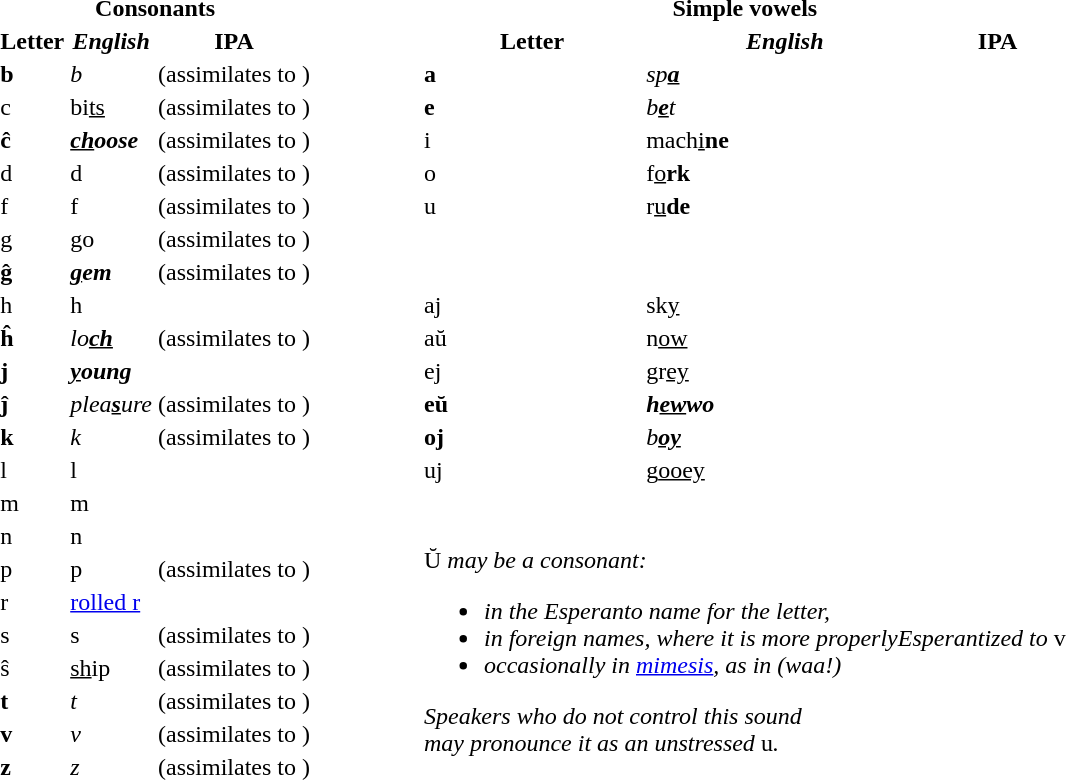<table align=center>
<tr>
<th colspan=3>Consonants</th>
<th></th>
<th colspan=3>Simple vowels</th>
</tr>
<tr>
<th>Letter</th>
<th><em>English</em></th>
<th>IPA</th>
<th width=10%></th>
<th>Letter</th>
<th><em>English</em></th>
<th>IPA</th>
</tr>
<tr>
<td><strong>b</strong></td>
<td><em>b</em></td>
<td> (assimilates to )</td>
<td></td>
<td><strong>a</strong></td>
<td><em>sp<strong><u>a</u><strong><em></td>
<td></td>
</tr>
<tr>
<td></strong>c<strong></td>
<td></em>bi</strong><u>ts</u></em></strong></td>
<td> (assimilates to )</td>
<td></td>
<td><strong>e</strong></td>
<td><em>b<strong><u>e</u></strong>t</em></td>
<td></td>
</tr>
<tr>
<td><strong>ĉ</strong></td>
<td><strong><em><u>ch</u><strong>oose<em></td>
<td> (assimilates to )</td>
<td></td>
<td></strong>i<strong></td>
<td></em>mach</strong><u>i</u><strong>ne<em></td>
<td></td>
</tr>
<tr>
<td></strong>d<strong></td>
<td></em>d<em></td>
<td> (assimilates to )</td>
<td></td>
<td></strong>o<strong></td>
<td></em>f</strong><u>o</u><strong>rk<em></td>
<td></td>
</tr>
<tr>
<td></strong>f<strong></td>
<td></em>f<em></td>
<td> (assimilates to )</td>
<td></td>
<td></strong>u<strong></td>
<td></em>r</strong><u>u</u><strong>de<em></td>
<td></td>
</tr>
<tr>
<td></strong>g<strong></td>
<td></em></strong><u>g</u></strong>o</em></td>
<td> (assimilates to )</td>
</tr>
<tr>
<td><strong>ĝ</strong></td>
<td><strong><em><u>g</u><strong>em<em></td>
<td> (assimilates to )</td>
<td></td>
<td colspan="3"></td>
</tr>
<tr>
<td></strong>h<strong></td>
<td></em>h<em></td>
<td></td>
<td></td>
<td></strong>aj<strong></td>
<td></em>sk</strong><u>y</u></em></strong></td>
<td></td>
</tr>
<tr>
<td><strong>ĥ</strong></td>
<td><em>lo<strong><u>ch</u><strong><em></td>
<td> (assimilates to )</td>
<td></td>
<td></strong>aŭ<strong></td>
<td></em>n</strong><u>ow</u></em></strong></td>
<td></td>
</tr>
<tr>
<td><strong>j</strong></td>
<td><strong><em><u>y</u><strong>oung <em></td>
<td></td>
<td></td>
<td></strong>ej<strong></td>
<td></em>gr</strong><u>ey</u></em></strong></td>
<td></td>
</tr>
<tr>
<td><strong>ĵ</strong></td>
<td><em>plea<strong><u>s</u></strong>ure</em></td>
<td> (assimilates to )</td>
<td></td>
<td><strong>eŭ</strong></td>
<td><strong><em>h<u>ew</u>wo</em></strong></td>
<td></td>
</tr>
<tr>
<td><strong>k</strong></td>
<td><em>k</em></td>
<td> (assimilates to )</td>
<td></td>
<td><strong>oj</strong></td>
<td><em>b<strong><u>oy</u><strong><em></td>
<td></td>
</tr>
<tr>
<td></strong>l<strong></td>
<td></em>l<em></td>
<td></td>
<td></td>
<td></strong>uj<strong></td>
<td></em>g</strong><u>ooey</u><strong> <em></td>
<td></td>
</tr>
<tr>
<td></strong>m<strong></td>
<td></em>m<em></td>
<td></td>
<td></td>
<td></td>
</tr>
<tr>
<td></strong>n<strong></td>
<td></em>n<em></td>
<td></td>
<td></td>
<td colspan="3" rowspan="8"> </em>Ŭ<em> may be a consonant:<br><ul><li>in the Esperanto name for the letter, </li><li>in foreign names, where it is more properlyEsperantized to </em>v<em> </li><li>occasionally in <a href='#'>mimesis</a>, as in  (waa!)</li></ul>Speakers who do not control this sound <br>may pronounce it as an unstressed </em>u<em>.</td>
</tr>
<tr>
<td></strong>p<strong></td>
<td></em>p<em></td>
<td> (assimilates to )</td>
</tr>
<tr>
<td></strong>r<strong></td>
<td><a href='#'>rolled </em>r<em></a></td>
<td></td>
</tr>
<tr>
<td></strong>s<strong></td>
<td></em>s<em></td>
<td> (assimilates to )</td>
</tr>
<tr>
<td></strong>ŝ<strong></td>
<td></em></strong><u>sh</u></strong>ip</em></td>
<td> (assimilates to )</td>
</tr>
<tr>
<td><strong>t</strong></td>
<td><em>t</em></td>
<td> (assimilates to )</td>
</tr>
<tr>
<td><strong>v</strong></td>
<td><em>v</em></td>
<td> (assimilates to )</td>
</tr>
<tr>
<td><strong>z</strong></td>
<td><em>z</em></td>
<td> (assimilates to )</td>
</tr>
</table>
